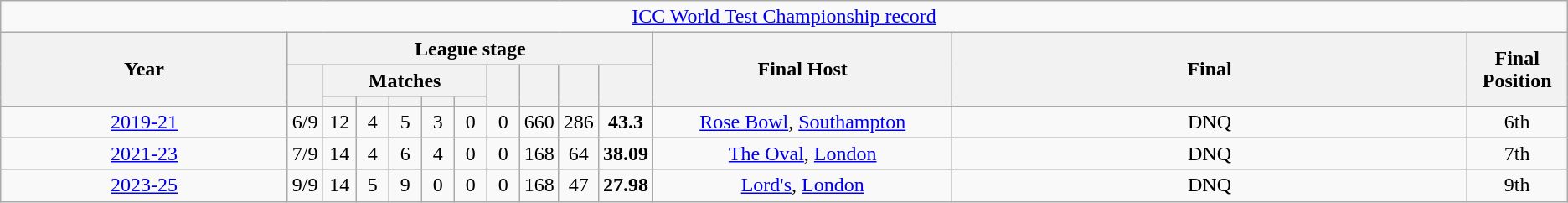<table class="wikitable" style="text-align: center">
<tr>
<td colspan="19"><a href='#'>ICC World Test Championship record</a></td>
</tr>
<tr>
<th width="245" rowspan="3">Year</th>
<th colspan="10">League stage</th>
<th width="250" ! rowspan="3">Final Host</th>
<th width="450" rowspan="3">Final</th>
<th width="75" rowspan="3">Final Position</th>
</tr>
<tr>
<th width="20" rowspan="2"></th>
<th colspan="5">Matches</th>
<th width="20" rowspan="2"></th>
<th width="20" rowspan="2"></th>
<th width="20" rowspan="2"></th>
<th width="20" rowspan="2"></th>
</tr>
<tr>
<th width="20"></th>
<th width="20"></th>
<th width="20"></th>
<th width="20"></th>
<th width="20"></th>
</tr>
<tr>
<td><a href='#'>2019-21</a></td>
<td>6/9</td>
<td>12</td>
<td>4</td>
<td>5</td>
<td>3</td>
<td>0</td>
<td>0</td>
<td>660</td>
<td>286</td>
<td><strong>43.3</strong></td>
<td><a href='#'>Rose Bowl</a>, <a href='#'>Southampton</a></td>
<td>DNQ</td>
<td>6th</td>
</tr>
<tr>
<td><a href='#'>2021-23</a></td>
<td>7/9</td>
<td>14</td>
<td>4</td>
<td>6</td>
<td>4</td>
<td>0</td>
<td>0</td>
<td>168</td>
<td>64</td>
<td><strong>38.09</strong></td>
<td><a href='#'>The Oval</a>, <a href='#'>London</a></td>
<td>DNQ</td>
<td>7th</td>
</tr>
<tr>
<td><a href='#'>2023-25</a></td>
<td>9/9</td>
<td>14</td>
<td>5</td>
<td>9</td>
<td>0</td>
<td>0</td>
<td>0</td>
<td>168</td>
<td>47</td>
<td><strong>27.98</strong></td>
<td><a href='#'>Lord's</a>, <a href='#'>London</a></td>
<td>DNQ</td>
<td>9th</td>
</tr>
</table>
